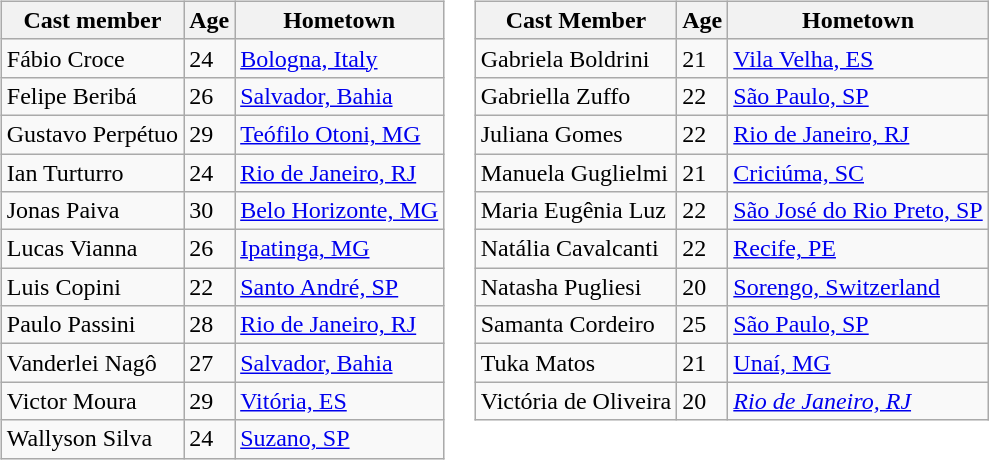<table>
<tr valign="top">
<td><br><table class= "wikitable sortable">
<tr>
<th>Cast member</th>
<th>Age</th>
<th>Hometown</th>
</tr>
<tr>
<td>Fábio Croce</td>
<td>24</td>
<td nowrap><a href='#'>Bologna, Italy</a></td>
</tr>
<tr>
<td>Felipe Beribá</td>
<td>26</td>
<td><a href='#'>Salvador, Bahia</a></td>
</tr>
<tr>
<td nowrap>Gustavo Perpétuo</td>
<td>29</td>
<td><a href='#'>Teófilo Otoni, MG</a></td>
</tr>
<tr>
<td nowrap>Ian Turturro</td>
<td>24</td>
<td><a href='#'>Rio de Janeiro, RJ</a></td>
</tr>
<tr>
<td>Jonas Paiva</td>
<td>30</td>
<td nowrap><a href='#'>Belo Horizonte, MG</a></td>
</tr>
<tr>
<td>Lucas Vianna</td>
<td>26</td>
<td><a href='#'>Ipatinga, MG</a></td>
</tr>
<tr>
<td>Luis Copini</td>
<td>22</td>
<td><a href='#'>Santo André, SP</a></td>
</tr>
<tr>
<td>Paulo Passini</td>
<td>28</td>
<td><a href='#'>Rio de Janeiro, RJ</a></td>
</tr>
<tr>
<td nowrap>Vanderlei Nagô</td>
<td>27</td>
<td><a href='#'>Salvador, Bahia</a></td>
</tr>
<tr>
<td>Victor Moura</td>
<td>29</td>
<td><a href='#'>Vitória, ES</a></td>
</tr>
<tr>
<td>Wallyson Silva</td>
<td>24</td>
<td><a href='#'>Suzano, SP</a></td>
</tr>
</table>
</td>
<td><br><table class= "wikitable sortable">
<tr>
<th>Cast Member</th>
<th>Age</th>
<th>Hometown</th>
</tr>
<tr>
<td nowrap>Gabriela Boldrini</td>
<td>21</td>
<td><a href='#'>Vila Velha, ES</a></td>
</tr>
<tr>
<td>Gabriella Zuffo</td>
<td>22</td>
<td><a href='#'>São Paulo, SP</a></td>
</tr>
<tr>
<td>Juliana Gomes</td>
<td>22</td>
<td><a href='#'>Rio de Janeiro, RJ</a></td>
</tr>
<tr>
<td>Manuela Guglielmi</td>
<td>21</td>
<td><a href='#'>Criciúma, SC</a></td>
</tr>
<tr>
<td>Maria Eugênia Luz</td>
<td>22</td>
<td nowrap><a href='#'>São José do Rio Preto, SP</a></td>
</tr>
<tr>
<td>Natália Cavalcanti</td>
<td>22</td>
<td><a href='#'>Recife, PE</a></td>
</tr>
<tr>
<td>Natasha Pugliesi</td>
<td>20</td>
<td><a href='#'>Sorengo, Switzerland</a></td>
</tr>
<tr>
<td>Samanta Cordeiro</td>
<td>25</td>
<td><a href='#'>São Paulo, SP</a></td>
</tr>
<tr>
<td>Tuka Matos</td>
<td>21</td>
<td><a href='#'>Unaí, MG</a></td>
</tr>
<tr>
<td nowrap>Victória de Oliveira</td>
<td>20</td>
<td><em><a href='#'>Rio de Janeiro, RJ</a></em></td>
</tr>
</table>
</td>
</tr>
</table>
